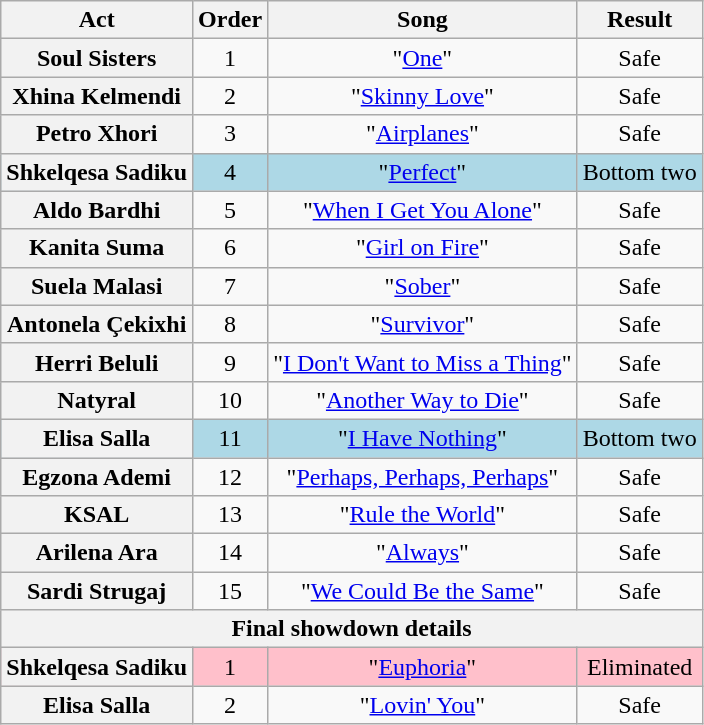<table class="wikitable plainrowheaders" style="text-align:center;">
<tr>
<th scope="col">Act</th>
<th scope="col">Order</th>
<th scope="col">Song</th>
<th scope="col">Result</th>
</tr>
<tr>
<th scope="row">Soul Sisters</th>
<td>1</td>
<td>"<a href='#'>One</a>"</td>
<td>Safe</td>
</tr>
<tr>
<th scope="row">Xhina Kelmendi</th>
<td>2</td>
<td>"<a href='#'>Skinny Love</a>"</td>
<td>Safe</td>
</tr>
<tr>
<th scope="row">Petro Xhori</th>
<td>3</td>
<td>"<a href='#'>Airplanes</a>"</td>
<td>Safe</td>
</tr>
<tr style="background:lightblue;">
<th scope="row">Shkelqesa Sadiku</th>
<td>4</td>
<td>"<a href='#'>Perfect</a>"</td>
<td>Bottom two</td>
</tr>
<tr>
<th scope="row">Aldo Bardhi</th>
<td>5</td>
<td>"<a href='#'>When I Get You Alone</a>"</td>
<td>Safe</td>
</tr>
<tr>
<th scope="row">Kanita Suma</th>
<td>6</td>
<td>"<a href='#'>Girl on Fire</a>"</td>
<td>Safe</td>
</tr>
<tr>
<th scope="row">Suela Malasi</th>
<td>7</td>
<td>"<a href='#'>Sober</a>"</td>
<td>Safe</td>
</tr>
<tr>
<th scope="row">Antonela Çekixhi</th>
<td>8</td>
<td>"<a href='#'>Survivor</a>"</td>
<td>Safe</td>
</tr>
<tr>
<th scope="row">Herri Beluli</th>
<td>9</td>
<td>"<a href='#'>I Don't Want to Miss a Thing</a>"</td>
<td>Safe</td>
</tr>
<tr>
<th scope="row">Natyral</th>
<td>10</td>
<td>"<a href='#'>Another Way to Die</a>"</td>
<td>Safe</td>
</tr>
<tr style="background:lightblue;">
<th scope="row">Elisa Salla</th>
<td>11</td>
<td>"<a href='#'>I Have Nothing</a>"</td>
<td>Bottom two</td>
</tr>
<tr>
<th scope="row">Egzona Ademi</th>
<td>12</td>
<td>"<a href='#'>Perhaps, Perhaps, Perhaps</a>"</td>
<td>Safe</td>
</tr>
<tr>
<th scope="row">KSAL</th>
<td>13</td>
<td>"<a href='#'>Rule the World</a>"</td>
<td>Safe</td>
</tr>
<tr>
<th scope="row">Arilena Ara</th>
<td>14</td>
<td>"<a href='#'>Always</a>"</td>
<td>Safe</td>
</tr>
<tr>
<th scope="row">Sardi Strugaj</th>
<td>15</td>
<td>"<a href='#'>We Could Be the Same</a>"</td>
<td>Safe</td>
</tr>
<tr>
<th colspan="5">Final showdown details</th>
</tr>
<tr style="background:pink;">
<th scope="row">Shkelqesa Sadiku</th>
<td>1</td>
<td>"<a href='#'>Euphoria</a>"</td>
<td>Eliminated</td>
</tr>
<tr>
<th scope="row">Elisa Salla</th>
<td>2</td>
<td>"<a href='#'>Lovin' You</a>"</td>
<td>Safe</td>
</tr>
</table>
